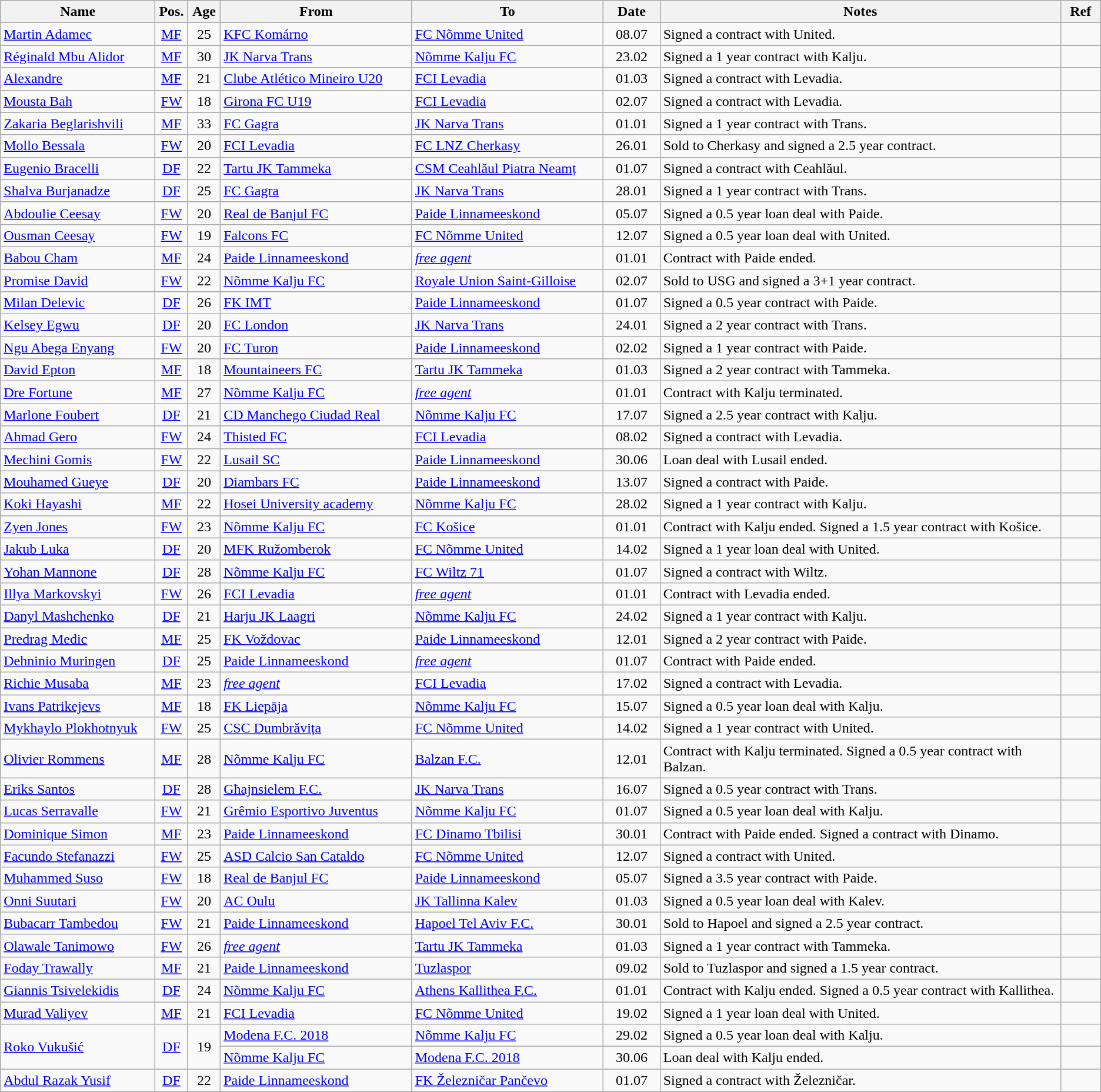<table class="wikitable collapsed">
<tr>
<th width = 180px>Name</th>
<th width = 30px>Pos.</th>
<th width = 30px>Age</th>
<th width = 225px>From</th>
<th width = 225px>To</th>
<th width = 60px>Date</th>
<th width = 500px>Notes</th>
<th width = 40px>Ref</th>
</tr>
<tr>
<td> <a href='#'>Martin Adamec</a></td>
<td align=center><a href='#'>MF</a></td>
<td align=center>25</td>
<td> <a href='#'>KFC Komárno</a></td>
<td><a href='#'>FC Nõmme United</a></td>
<td align=center>08.07</td>
<td>Signed a contract with United.</td>
<td align=center></td>
</tr>
<tr>
<td> <a href='#'>Réginald Mbu Alidor</a></td>
<td align=center><a href='#'>MF</a></td>
<td align=center>30</td>
<td><a href='#'>JK Narva Trans</a></td>
<td><a href='#'>Nõmme Kalju FC</a></td>
<td align=center>23.02</td>
<td>Signed a 1 year contract with Kalju.</td>
<td align=center></td>
</tr>
<tr>
<td> <a href='#'>Alexandre</a></td>
<td align=center><a href='#'>MF</a></td>
<td align=center>21</td>
<td> <a href='#'>Clube Atlético Mineiro U20</a></td>
<td><a href='#'>FCI Levadia</a></td>
<td align=center>01.03</td>
<td>Signed a contract with Levadia.</td>
<td align=center></td>
</tr>
<tr>
<td> <a href='#'>Mousta Bah</a></td>
<td align=center><a href='#'>FW</a></td>
<td align=center>18</td>
<td> <a href='#'>Girona FC U19</a></td>
<td><a href='#'>FCI Levadia</a></td>
<td align=center>02.07</td>
<td>Signed a contract with Levadia.</td>
<td align=center></td>
</tr>
<tr>
<td> <a href='#'>Zakaria Beglarishvili</a></td>
<td align=center><a href='#'>MF</a></td>
<td align=center>33</td>
<td> <a href='#'>FC Gagra</a></td>
<td><a href='#'>JK Narva Trans</a></td>
<td align=center>01.01</td>
<td>Signed a 1 year contract with Trans.</td>
<td align=center></td>
</tr>
<tr>
<td> <a href='#'>Mollo Bessala</a></td>
<td align=center><a href='#'>FW</a></td>
<td align=center>20</td>
<td><a href='#'>FCI Levadia</a></td>
<td> <a href='#'>FC LNZ Cherkasy</a></td>
<td align=center>26.01</td>
<td>Sold to Cherkasy and signed a 2.5 year contract.</td>
<td align=center></td>
</tr>
<tr>
<td> <a href='#'>Eugenio Bracelli</a></td>
<td align=center><a href='#'>DF</a></td>
<td align=center>22</td>
<td><a href='#'>Tartu JK Tammeka</a></td>
<td> <a href='#'>CSM Ceahlăul Piatra Neamț</a></td>
<td align=center>01.07</td>
<td>Signed a contract with Ceahlăul.</td>
<td align=center></td>
</tr>
<tr>
<td> <a href='#'>Shalva Burjanadze</a></td>
<td align=center><a href='#'>DF</a></td>
<td align=center>25</td>
<td> <a href='#'>FC Gagra</a></td>
<td><a href='#'>JK Narva Trans</a></td>
<td align=center>28.01</td>
<td>Signed a 1 year contract with Trans.</td>
<td align=center></td>
</tr>
<tr>
<td> <a href='#'>Abdoulie Ceesay</a></td>
<td align=center><a href='#'>FW</a></td>
<td align=center>20</td>
<td> <a href='#'>Real de Banjul FC</a></td>
<td><a href='#'>Paide Linnameeskond</a></td>
<td align=center>05.07</td>
<td>Signed a 0.5 year loan deal with Paide.</td>
<td align=center></td>
</tr>
<tr>
<td> <a href='#'>Ousman Ceesay</a></td>
<td align=center><a href='#'>FW</a></td>
<td align=center>19</td>
<td> <a href='#'>Falcons FC</a></td>
<td><a href='#'>FC Nõmme United</a></td>
<td align=center>12.07</td>
<td>Signed a 0.5 year loan deal with United.</td>
<td align=center></td>
</tr>
<tr>
<td> <a href='#'>Babou Cham</a></td>
<td align=center><a href='#'>MF</a></td>
<td align=center>24</td>
<td><a href='#'>Paide Linnameeskond</a></td>
<td><em><a href='#'>free agent</a></em></td>
<td align=center>01.01</td>
<td>Contract with Paide ended.</td>
<td align=center></td>
</tr>
<tr>
<td> <a href='#'>Promise David</a></td>
<td align=center><a href='#'>FW</a></td>
<td align=center>22</td>
<td><a href='#'>Nõmme Kalju FC</a></td>
<td> <a href='#'>Royale Union Saint-Gilloise</a></td>
<td align=center>02.07</td>
<td>Sold to USG and signed a 3+1 year contract.</td>
<td align=center></td>
</tr>
<tr>
<td> <a href='#'>Milan Delevic</a></td>
<td align=center><a href='#'>DF</a></td>
<td align=center>26</td>
<td> <a href='#'>FK IMT</a></td>
<td><a href='#'>Paide Linnameeskond</a></td>
<td align=center>01.07</td>
<td>Signed a 0.5 year contract with Paide.</td>
<td align=center></td>
</tr>
<tr>
<td> <a href='#'>Kelsey Egwu</a></td>
<td align=center><a href='#'>DF</a></td>
<td align=center>20</td>
<td> <a href='#'>FC London</a></td>
<td><a href='#'>JK Narva Trans</a></td>
<td align=center>24.01</td>
<td>Signed a 2 year contract with Trans.</td>
<td align=center></td>
</tr>
<tr>
<td> <a href='#'>Ngu Abega Enyang</a></td>
<td align=center><a href='#'>FW</a></td>
<td align=center>20</td>
<td> <a href='#'>FC Turon</a></td>
<td><a href='#'>Paide Linnameeskond</a></td>
<td align=center>02.02</td>
<td>Signed a 1 year contract with Paide.</td>
<td align=center></td>
</tr>
<tr>
<td> <a href='#'>David Epton</a></td>
<td align=center><a href='#'>MF</a></td>
<td align=center>18</td>
<td> <a href='#'>Mountaineers FC</a></td>
<td><a href='#'>Tartu JK Tammeka</a></td>
<td align=center>01.03</td>
<td>Signed a 2 year contract with Tammeka.</td>
<td align=center></td>
</tr>
<tr>
<td> <a href='#'>Dre Fortune</a></td>
<td align=center><a href='#'>MF</a></td>
<td align=center>27</td>
<td><a href='#'>Nõmme Kalju FC</a></td>
<td><em><a href='#'>free agent</a></em></td>
<td align=center>01.01</td>
<td>Contract with Kalju terminated.</td>
<td align=center></td>
</tr>
<tr>
<td> <a href='#'>Marlone Foubert</a></td>
<td align=center><a href='#'>DF</a></td>
<td align=center>21</td>
<td> <a href='#'>CD Manchego Ciudad Real</a></td>
<td><a href='#'>Nõmme Kalju FC</a></td>
<td align=center>17.07</td>
<td>Signed a 2.5 year contract with Kalju.</td>
<td align=center></td>
</tr>
<tr>
<td> <a href='#'>Ahmad Gero</a></td>
<td align=center><a href='#'>FW</a></td>
<td align=center>24</td>
<td> <a href='#'>Thisted FC</a></td>
<td><a href='#'>FCI Levadia</a></td>
<td align=center>08.02</td>
<td>Signed a contract with Levadia.</td>
<td align=center></td>
</tr>
<tr>
<td> <a href='#'>Mechini Gomis</a></td>
<td align=center><a href='#'>FW</a></td>
<td align=center>22</td>
<td> <a href='#'>Lusail SC</a></td>
<td><a href='#'>Paide Linnameeskond</a></td>
<td align=center>30.06</td>
<td>Loan deal with Lusail ended.</td>
<td align=center></td>
</tr>
<tr>
<td> <a href='#'>Mouhamed Gueye</a></td>
<td align=center><a href='#'>DF</a></td>
<td align=center>20</td>
<td> <a href='#'>Diambars FC</a></td>
<td><a href='#'>Paide Linnameeskond</a></td>
<td align=center>13.07</td>
<td>Signed a contract with Paide.</td>
<td align=center></td>
</tr>
<tr>
<td> <a href='#'>Koki Hayashi</a></td>
<td align=center><a href='#'>MF</a></td>
<td align=center>22</td>
<td> <a href='#'>Hosei University academy</a></td>
<td><a href='#'>Nõmme Kalju FC</a></td>
<td align=center>28.02</td>
<td>Signed a 1 year contract with Kalju.</td>
<td align=center></td>
</tr>
<tr>
<td> <a href='#'>Zyen Jones</a></td>
<td align=center><a href='#'>FW</a></td>
<td align=center>23</td>
<td><a href='#'>Nõmme Kalju FC</a></td>
<td> <a href='#'>FC Košice</a></td>
<td align=center>01.01</td>
<td>Contract with Kalju ended. Signed a 1.5 year contract with Košice.</td>
<td align=center></td>
</tr>
<tr>
<td> <a href='#'>Jakub Luka</a></td>
<td align=center><a href='#'>DF</a></td>
<td align=center>20</td>
<td> <a href='#'>MFK Ružomberok</a></td>
<td><a href='#'>FC Nõmme United</a></td>
<td align=center>14.02</td>
<td>Signed a 1 year loan deal with United.</td>
<td align=center></td>
</tr>
<tr>
<td> <a href='#'>Yohan Mannone</a></td>
<td align=center><a href='#'>DF</a></td>
<td align=center>28</td>
<td><a href='#'>Nõmme Kalju FC</a></td>
<td> <a href='#'>FC Wiltz 71</a></td>
<td align=center>01.07</td>
<td>Signed a contract with Wiltz.</td>
<td align=center></td>
</tr>
<tr>
<td> <a href='#'>Illya Markovskyi</a></td>
<td align=center><a href='#'>FW</a></td>
<td align=center>26</td>
<td><a href='#'>FCI Levadia</a></td>
<td><em><a href='#'>free agent</a></em></td>
<td align=center>01.01</td>
<td>Contract with Levadia ended.</td>
<td align=center></td>
</tr>
<tr>
<td> <a href='#'>Danyl Mashchenko</a></td>
<td align=center><a href='#'>DF</a></td>
<td align=center>21</td>
<td><a href='#'>Harju JK Laagri</a></td>
<td><a href='#'>Nõmme Kalju FC</a></td>
<td align=center>24.02</td>
<td>Signed a 1 year contract with Kalju.</td>
<td align=center></td>
</tr>
<tr>
<td> <a href='#'>Predrag Medic</a></td>
<td align=center><a href='#'>MF</a></td>
<td align=center>25</td>
<td> <a href='#'>FK Voždovac</a></td>
<td><a href='#'>Paide Linnameeskond</a></td>
<td align=center>12.01</td>
<td>Signed a 2 year contract with Paide.</td>
<td align=center></td>
</tr>
<tr>
<td> <a href='#'>Dehninio Muringen</a></td>
<td align=center><a href='#'>DF</a></td>
<td align=center>25</td>
<td><a href='#'>Paide Linnameeskond</a></td>
<td><em><a href='#'>free agent</a></em></td>
<td align=center>01.07</td>
<td>Contract with Paide ended.</td>
<td align=center></td>
</tr>
<tr>
<td> <a href='#'>Richie Musaba</a></td>
<td align=center><a href='#'>MF</a></td>
<td align=center>23</td>
<td><em><a href='#'>free agent</a></em></td>
<td><a href='#'>FCI Levadia</a></td>
<td align=center>17.02</td>
<td>Signed a contract with Levadia.</td>
<td align=center></td>
</tr>
<tr>
<td> <a href='#'>Ivans Patrikejevs</a></td>
<td align=center><a href='#'>MF</a></td>
<td align=center>18</td>
<td> <a href='#'>FK Liepāja</a></td>
<td><a href='#'>Nõmme Kalju FC</a></td>
<td align=center>15.07</td>
<td>Signed a 0.5 year loan deal with Kalju.</td>
<td align=center></td>
</tr>
<tr>
<td> <a href='#'>Mykhaylo Plokhotnyuk</a></td>
<td align=center><a href='#'>FW</a></td>
<td align=center>25</td>
<td> <a href='#'>CSC Dumbrăvița</a></td>
<td><a href='#'>FC Nõmme United</a></td>
<td align=center>14.02</td>
<td>Signed a 1 year contract with United.</td>
<td align=center></td>
</tr>
<tr>
<td> <a href='#'>Olivier Rommens</a></td>
<td align=center><a href='#'>MF</a></td>
<td align=center>28</td>
<td><a href='#'>Nõmme Kalju FC</a></td>
<td> <a href='#'>Balzan F.C.</a></td>
<td align=center>12.01</td>
<td>Contract with Kalju terminated. Signed a 0.5 year contract with Balzan.</td>
<td align=center></td>
</tr>
<tr>
<td> <a href='#'>Eriks Santos</a></td>
<td align=center><a href='#'>DF</a></td>
<td align=center>28</td>
<td> <a href='#'>Għajnsielem F.C.</a></td>
<td><a href='#'>JK Narva Trans</a></td>
<td align=center>16.07</td>
<td>Signed a 0.5 year contract with Trans.</td>
<td align=center></td>
</tr>
<tr>
<td> <a href='#'>Lucas Serravalle</a></td>
<td align=center><a href='#'>FW</a></td>
<td align=center>21</td>
<td> <a href='#'>Grêmio Esportivo Juventus</a></td>
<td><a href='#'>Nõmme Kalju FC</a></td>
<td align=center>01.07</td>
<td>Signed a 0.5 year loan deal with Kalju.</td>
<td align=center></td>
</tr>
<tr>
<td> <a href='#'>Dominique Simon</a></td>
<td align=center><a href='#'>MF</a></td>
<td align=center>23</td>
<td><a href='#'>Paide Linnameeskond</a></td>
<td> <a href='#'>FC Dinamo Tbilisi</a></td>
<td align=center>30.01</td>
<td>Contract with Paide ended. Signed a contract with Dinamo.</td>
<td align=center></td>
</tr>
<tr>
<td> <a href='#'>Facundo Stefanazzi</a></td>
<td align=center><a href='#'>FW</a></td>
<td align=center>25</td>
<td> <a href='#'>ASD Calcio San Cataldo</a></td>
<td><a href='#'>FC Nõmme United</a></td>
<td align=center>12.07</td>
<td>Signed a contract with United.</td>
<td align=center></td>
</tr>
<tr>
<td> <a href='#'>Muhammed Suso</a></td>
<td align=center><a href='#'>FW</a></td>
<td align=center>18</td>
<td> <a href='#'>Real de Banjul FC</a></td>
<td><a href='#'>Paide Linnameeskond</a></td>
<td align=center>05.07</td>
<td>Signed a 3.5 year contract with Paide.</td>
<td align=center></td>
</tr>
<tr>
<td> <a href='#'>Onni Suutari</a></td>
<td align=center><a href='#'>FW</a></td>
<td align=center>20</td>
<td> <a href='#'>AC Oulu</a></td>
<td><a href='#'>JK Tallinna Kalev</a></td>
<td align=center>01.03</td>
<td>Signed a 0.5 year loan deal with Kalev.</td>
<td align=center></td>
</tr>
<tr>
<td> <a href='#'>Bubacarr Tambedou</a></td>
<td align=center><a href='#'>FW</a></td>
<td align=center>21</td>
<td><a href='#'>Paide Linnameeskond</a></td>
<td> <a href='#'>Hapoel Tel Aviv F.C.</a></td>
<td align=center>30.01</td>
<td>Sold to Hapoel and signed a 2.5 year contract.</td>
<td align=center></td>
</tr>
<tr>
<td> <a href='#'>Olawale Tanimowo</a></td>
<td align=center><a href='#'>FW</a></td>
<td align=center>26</td>
<td><em><a href='#'>free agent</a></em></td>
<td><a href='#'>Tartu JK Tammeka</a></td>
<td align=center>01.03</td>
<td>Signed a 1 year contract with Tammeka.</td>
<td align=center></td>
</tr>
<tr>
<td> <a href='#'>Foday Trawally</a></td>
<td align=center><a href='#'>MF</a></td>
<td align=center>21</td>
<td><a href='#'>Paide Linnameeskond</a></td>
<td> <a href='#'>Tuzlaspor</a></td>
<td align=center>09.02</td>
<td>Sold to Tuzlaspor and signed a 1.5 year contract.</td>
<td align=center></td>
</tr>
<tr>
<td> <a href='#'>Giannis Tsivelekidis</a></td>
<td align=center><a href='#'>DF</a></td>
<td align=center>24</td>
<td><a href='#'>Nõmme Kalju FC</a></td>
<td> <a href='#'>Athens Kallithea F.C.</a></td>
<td align=center>01.01</td>
<td>Contract with Kalju ended. Signed a 0.5 year contract with Kallithea.</td>
<td align=center></td>
</tr>
<tr>
<td> <a href='#'>Murad Valiyev</a></td>
<td align=center><a href='#'>MF</a></td>
<td align=center>21</td>
<td><a href='#'>FCI Levadia</a></td>
<td><a href='#'>FC Nõmme United</a></td>
<td align=center>19.02</td>
<td>Signed a 1 year loan deal with United.</td>
<td align=center></td>
</tr>
<tr>
<td rowspan=2> <a href='#'>Roko Vukušić</a></td>
<td rowspan=2 align=center><a href='#'>DF</a></td>
<td rowspan=2 align=center>19</td>
<td> <a href='#'>Modena F.C. 2018</a></td>
<td><a href='#'>Nõmme Kalju FC</a></td>
<td align=center>29.02</td>
<td>Signed a 0.5 year loan deal with Kalju.</td>
<td align=center></td>
</tr>
<tr>
<td><a href='#'>Nõmme Kalju FC</a></td>
<td> <a href='#'>Modena F.C. 2018</a></td>
<td align=center>30.06</td>
<td>Loan deal with Kalju ended.</td>
<td align=center></td>
</tr>
<tr>
<td> <a href='#'>Abdul Razak Yusif</a></td>
<td align=center><a href='#'>DF</a></td>
<td align=center>22</td>
<td><a href='#'>Paide Linnameeskond</a></td>
<td> <a href='#'>FK Železničar Pančevo</a></td>
<td align=center>01.07</td>
<td>Signed a contract with Železničar.</td>
<td align=center></td>
</tr>
<tr>
</tr>
</table>
